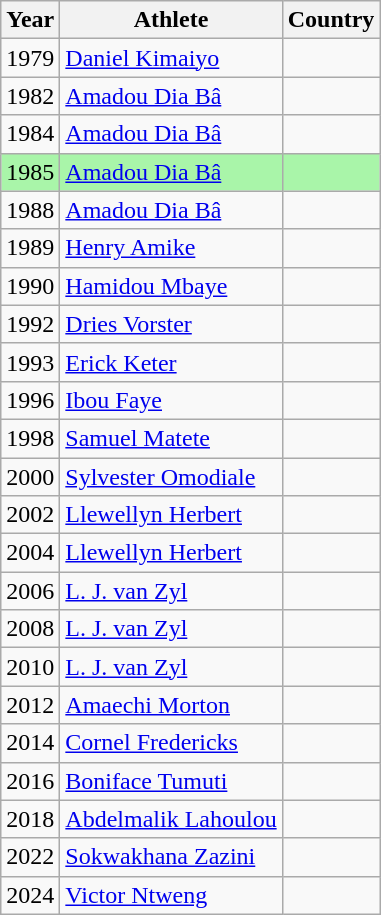<table class="wikitable sortable">
<tr>
<th>Year</th>
<th>Athlete</th>
<th>Country</th>
</tr>
<tr>
<td>1979</td>
<td><a href='#'>Daniel Kimaiyo</a></td>
<td></td>
</tr>
<tr>
<td>1982</td>
<td><a href='#'>Amadou Dia Bâ</a></td>
<td></td>
</tr>
<tr>
<td>1984</td>
<td><a href='#'>Amadou Dia Bâ</a></td>
<td></td>
</tr>
<tr bgcolor=#A9F5A9>
<td>1985</td>
<td><a href='#'>Amadou Dia Bâ</a></td>
<td></td>
</tr>
<tr>
<td>1988</td>
<td><a href='#'>Amadou Dia Bâ</a></td>
<td></td>
</tr>
<tr>
<td>1989</td>
<td><a href='#'>Henry Amike</a></td>
<td></td>
</tr>
<tr>
<td>1990</td>
<td><a href='#'>Hamidou Mbaye</a></td>
<td></td>
</tr>
<tr>
<td>1992</td>
<td><a href='#'>Dries Vorster</a></td>
<td></td>
</tr>
<tr>
<td>1993</td>
<td><a href='#'>Erick Keter</a></td>
<td></td>
</tr>
<tr>
<td>1996</td>
<td><a href='#'>Ibou Faye</a></td>
<td></td>
</tr>
<tr>
<td>1998</td>
<td><a href='#'>Samuel Matete</a></td>
<td></td>
</tr>
<tr>
<td>2000</td>
<td><a href='#'>Sylvester Omodiale</a></td>
<td></td>
</tr>
<tr>
<td>2002</td>
<td><a href='#'>Llewellyn Herbert</a></td>
<td></td>
</tr>
<tr>
<td>2004</td>
<td><a href='#'>Llewellyn Herbert</a></td>
<td></td>
</tr>
<tr>
<td>2006</td>
<td><a href='#'>L. J. van Zyl</a></td>
<td></td>
</tr>
<tr>
<td>2008</td>
<td><a href='#'>L. J. van Zyl</a></td>
<td></td>
</tr>
<tr>
<td>2010</td>
<td><a href='#'>L. J. van Zyl</a></td>
<td></td>
</tr>
<tr>
<td>2012</td>
<td><a href='#'>Amaechi Morton</a></td>
<td></td>
</tr>
<tr>
<td>2014</td>
<td><a href='#'>Cornel Fredericks</a></td>
<td></td>
</tr>
<tr>
<td>2016</td>
<td><a href='#'>Boniface Tumuti</a></td>
<td></td>
</tr>
<tr>
<td>2018</td>
<td><a href='#'>Abdelmalik Lahoulou</a></td>
<td></td>
</tr>
<tr>
<td>2022</td>
<td><a href='#'>Sokwakhana Zazini</a></td>
<td></td>
</tr>
<tr>
<td>2024</td>
<td><a href='#'>Victor Ntweng</a></td>
<td></td>
</tr>
</table>
